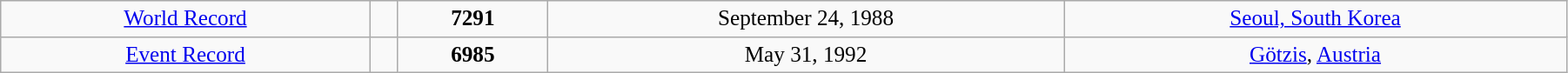<table class="wikitable" style=" text-align:center; font-size:105%;" width="95%">
<tr>
<td><a href='#'>World Record</a></td>
<td></td>
<td><strong>7291</strong></td>
<td>September 24, 1988</td>
<td> <a href='#'>Seoul, South Korea</a></td>
</tr>
<tr>
<td><a href='#'>Event Record</a></td>
<td></td>
<td><strong>6985</strong></td>
<td>May 31, 1992</td>
<td> <a href='#'>Götzis</a>, <a href='#'>Austria</a></td>
</tr>
</table>
